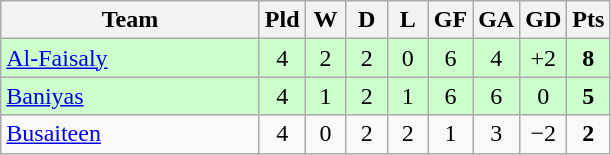<table class="wikitable" style="text-align:center;">
<tr>
<th width=165>Team</th>
<th width=20>Pld</th>
<th width=20>W</th>
<th width=20>D</th>
<th width=20>L</th>
<th width=20>GF</th>
<th width=20>GA</th>
<th width=20>GD</th>
<th width=20>Pts</th>
</tr>
<tr bgcolor=ccffcc>
<td style="text-align:left;"> <a href='#'>Al-Faisaly</a></td>
<td>4</td>
<td>2</td>
<td>2</td>
<td>0</td>
<td>6</td>
<td>4</td>
<td>+2</td>
<td><strong>8</strong></td>
</tr>
<tr bgcolor=ccffcc>
<td style="text-align:left;"> <a href='#'>Baniyas</a></td>
<td>4</td>
<td>1</td>
<td>2</td>
<td>1</td>
<td>6</td>
<td>6</td>
<td>0</td>
<td><strong>5</strong></td>
</tr>
<tr>
<td style="text-align:left;"> <a href='#'>Busaiteen</a></td>
<td>4</td>
<td>0</td>
<td>2</td>
<td>2</td>
<td>1</td>
<td>3</td>
<td>−2</td>
<td><strong>2</strong></td>
</tr>
</table>
